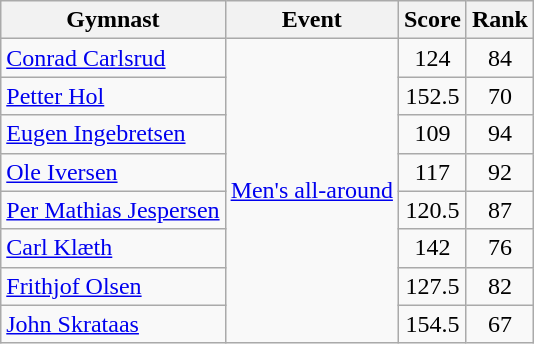<table class=wikitable>
<tr>
<th>Gymnast</th>
<th>Event</th>
<th>Score</th>
<th>Rank</th>
</tr>
<tr align=center>
<td align=left><a href='#'>Conrad Carlsrud</a></td>
<td rowspan=8 align=left><a href='#'>Men's all-around</a></td>
<td>124</td>
<td>84</td>
</tr>
<tr align=center>
<td align=left><a href='#'>Petter Hol</a></td>
<td>152.5</td>
<td>70</td>
</tr>
<tr align=center>
<td align=left><a href='#'>Eugen Ingebretsen</a></td>
<td>109</td>
<td>94</td>
</tr>
<tr align=center>
<td align=left><a href='#'>Ole Iversen</a></td>
<td>117</td>
<td>92</td>
</tr>
<tr align=center>
<td align=left><a href='#'>Per Mathias Jespersen</a></td>
<td>120.5</td>
<td>87</td>
</tr>
<tr align=center>
<td align=left><a href='#'>Carl Klæth</a></td>
<td>142</td>
<td>76</td>
</tr>
<tr align=center>
<td align=left><a href='#'>Frithjof Olsen</a></td>
<td>127.5</td>
<td>82</td>
</tr>
<tr align=center>
<td align=left><a href='#'>John Skrataas</a></td>
<td>154.5</td>
<td>67</td>
</tr>
</table>
